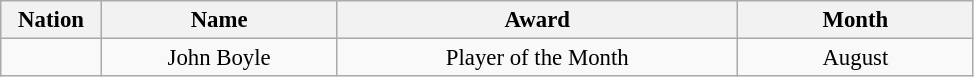<table class="wikitable" style="font-size: 95%; text-align: center;">
<tr>
<th width=60>Nation</th>
<th width=150>Name</th>
<th width=260>Award</th>
<th width=150>Month</th>
</tr>
<tr>
<td></td>
<td>John Boyle</td>
<td>Player of the Month</td>
<td>August</td>
</tr>
</table>
